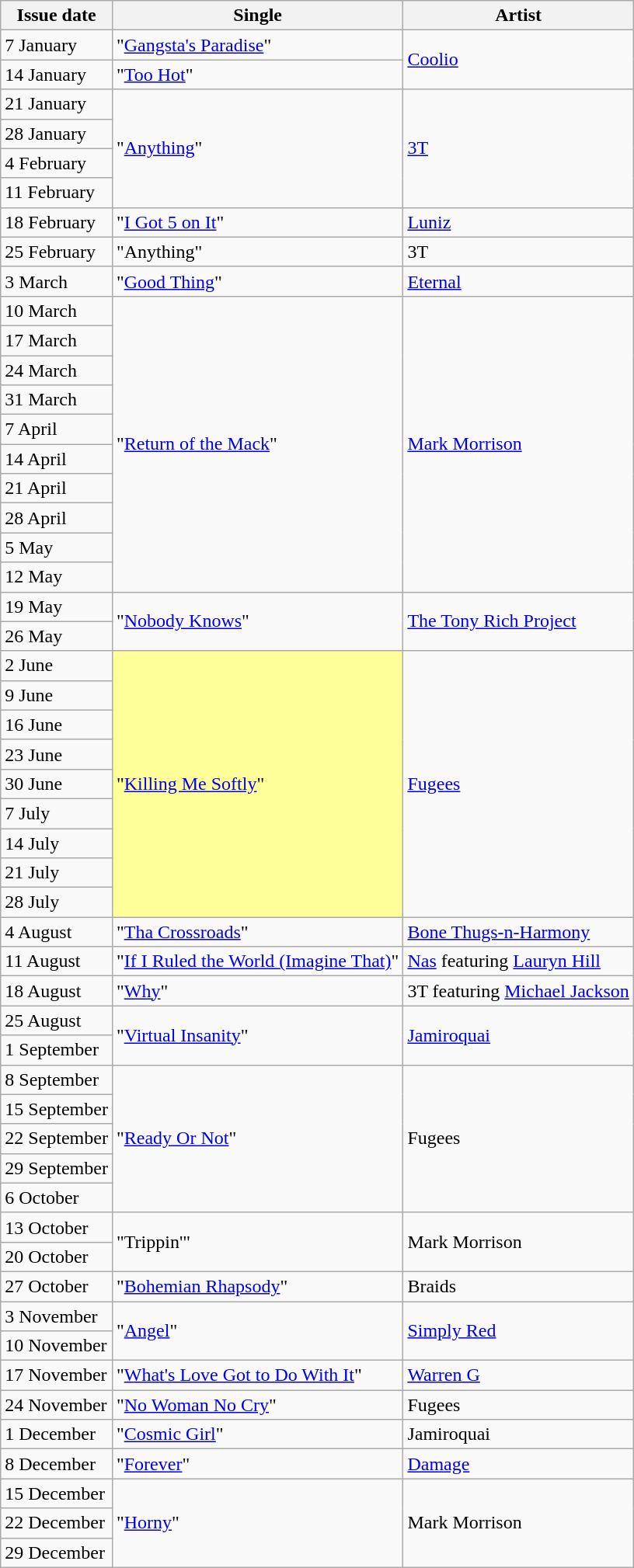<table class="wikitable plainrowheaders">
<tr>
<th scope=col>Issue date</th>
<th scope=col>Single</th>
<th scope=col>Artist</th>
</tr>
<tr>
<td>7 January</td>
<td>"<a href='#'>Gangsta's Paradise</a>"</td>
<td rowspan="2"><a href='#'>Coolio</a></td>
</tr>
<tr>
<td>14 January</td>
<td>"<a href='#'>Too Hot</a>"</td>
</tr>
<tr>
<td>21 January</td>
<td rowspan="4">"<a href='#'>Anything</a>"</td>
<td rowspan="4"><a href='#'>3T</a></td>
</tr>
<tr>
<td>28 January</td>
</tr>
<tr>
<td>4 February</td>
</tr>
<tr>
<td>11 February</td>
</tr>
<tr>
<td>18 February</td>
<td>"<a href='#'>I Got 5 on It</a>"</td>
<td><a href='#'>Luniz</a></td>
</tr>
<tr>
<td>25 February</td>
<td>"Anything"</td>
<td>3T</td>
</tr>
<tr>
<td>3 March</td>
<td>"<a href='#'>Good Thing</a>"</td>
<td><a href='#'>Eternal</a></td>
</tr>
<tr>
<td>10 March</td>
<td rowspan="10">"<a href='#'>Return of the Mack</a>"</td>
<td rowspan="10"><a href='#'>Mark Morrison</a></td>
</tr>
<tr>
<td>17 March</td>
</tr>
<tr>
<td>24 March</td>
</tr>
<tr>
<td>31 March</td>
</tr>
<tr>
<td>7 April</td>
</tr>
<tr>
<td>14 April</td>
</tr>
<tr>
<td>21 April</td>
</tr>
<tr>
<td>28 April</td>
</tr>
<tr>
<td>5 May</td>
</tr>
<tr>
<td>12 May</td>
</tr>
<tr>
<td>19 May</td>
<td rowspan="2">"<a href='#'>Nobody Knows</a>"</td>
<td rowspan="2"><a href='#'>The Tony Rich Project</a></td>
</tr>
<tr>
<td>26 May</td>
</tr>
<tr>
<td>2 June</td>
<td rowspan="9"  bgcolor=#FFFF99>"<a href='#'>Killing Me Softly</a>" </td>
<td rowspan="9"><a href='#'>Fugees</a></td>
</tr>
<tr>
<td>9 June</td>
</tr>
<tr>
<td>16 June</td>
</tr>
<tr>
<td>23 June</td>
</tr>
<tr>
<td>30 June</td>
</tr>
<tr>
<td>7 July</td>
</tr>
<tr>
<td>14 July</td>
</tr>
<tr>
<td>21 July</td>
</tr>
<tr>
<td>28 July</td>
</tr>
<tr>
<td>4 August</td>
<td>"<a href='#'>Tha Crossroads</a>"</td>
<td><a href='#'>Bone Thugs-n-Harmony</a></td>
</tr>
<tr>
<td>11 August</td>
<td>"<a href='#'>If I Ruled the World (Imagine That)</a>"</td>
<td><a href='#'>Nas</a> featuring <a href='#'>Lauryn Hill</a></td>
</tr>
<tr>
<td>18 August</td>
<td>"<a href='#'>Why</a>"</td>
<td>3T featuring <a href='#'>Michael Jackson</a></td>
</tr>
<tr>
<td>25 August</td>
<td rowspan="2">"<a href='#'>Virtual Insanity</a>"</td>
<td rowspan="2"><a href='#'>Jamiroquai</a></td>
</tr>
<tr>
<td>1 September</td>
</tr>
<tr>
<td>8 September</td>
<td rowspan="5">"<a href='#'>Ready Or Not</a>"</td>
<td rowspan="5">Fugees</td>
</tr>
<tr>
<td>15 September</td>
</tr>
<tr>
<td>22 September</td>
</tr>
<tr>
<td>29 September</td>
</tr>
<tr>
<td>6 October</td>
</tr>
<tr>
<td>13 October</td>
<td rowspan="2">"Trippin'"</td>
<td rowspan="2">Mark Morrison</td>
</tr>
<tr>
<td>20 October</td>
</tr>
<tr>
<td>27 October</td>
<td>"<a href='#'>Bohemian Rhapsody</a>"</td>
<td>Braids</td>
</tr>
<tr>
<td>3 November</td>
<td rowspan="2">"<a href='#'>Angel</a>"</td>
<td rowspan="2"><a href='#'>Simply Red</a></td>
</tr>
<tr>
<td>10 November</td>
</tr>
<tr>
<td>17 November</td>
<td>"<a href='#'>What's Love Got to Do With It</a>"</td>
<td><a href='#'>Warren G</a></td>
</tr>
<tr>
<td>24 November</td>
<td>"<a href='#'>No Woman No Cry</a>"</td>
<td>Fugees</td>
</tr>
<tr>
<td>1 December</td>
<td>"<a href='#'>Cosmic Girl</a>"</td>
<td>Jamiroquai</td>
</tr>
<tr>
<td>8 December</td>
<td>"<a href='#'>Forever</a>"</td>
<td><a href='#'>Damage</a></td>
</tr>
<tr>
<td>15 December</td>
<td rowspan="3">"<a href='#'>Horny</a>"</td>
<td rowspan="3">Mark Morrison</td>
</tr>
<tr>
<td>22 December</td>
</tr>
<tr>
<td>29 December</td>
</tr>
</table>
